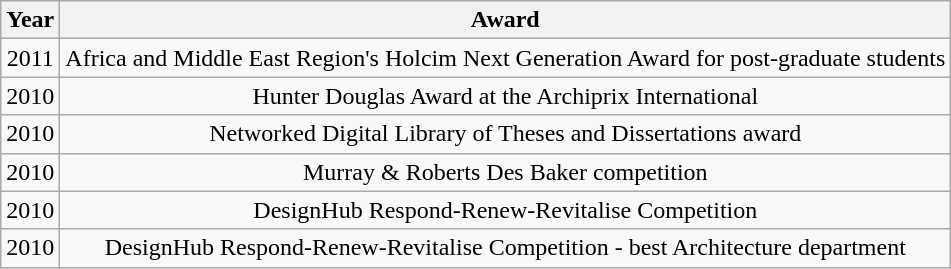<table class="wikitable" style="text-align:center">
<tr>
<th>Year</th>
<th>Award</th>
</tr>
<tr>
<td>2011</td>
<td>Africa and Middle East Region's Holcim Next Generation Award for post-graduate students</td>
</tr>
<tr>
<td>2010</td>
<td>Hunter Douglas Award at the Archiprix International</td>
</tr>
<tr>
<td>2010</td>
<td>Networked Digital Library of Theses and Dissertations award</td>
</tr>
<tr>
<td>2010</td>
<td>Murray & Roberts Des Baker competition</td>
</tr>
<tr>
<td>2010</td>
<td>DesignHub Respond-Renew-Revitalise Competition</td>
</tr>
<tr>
<td>2010</td>
<td>DesignHub Respond-Renew-Revitalise Competition - best Architecture department</td>
</tr>
</table>
